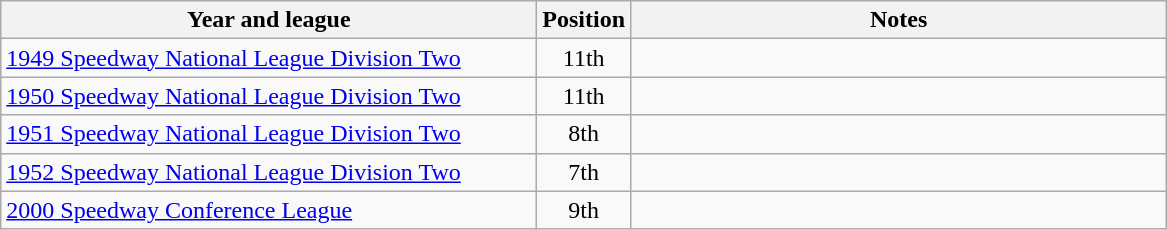<table class="wikitable">
<tr>
<th width=350>Year and league</th>
<th width=50>Position</th>
<th width=350>Notes</th>
</tr>
<tr align=center>
<td align="left"><a href='#'>1949 Speedway National League Division Two</a></td>
<td>11th</td>
<td></td>
</tr>
<tr align=center>
<td align="left"><a href='#'>1950 Speedway National League Division Two</a></td>
<td>11th</td>
<td></td>
</tr>
<tr align=center>
<td align="left"><a href='#'>1951 Speedway National League Division Two</a></td>
<td>8th</td>
<td></td>
</tr>
<tr align=center>
<td align="left"><a href='#'>1952 Speedway National League Division Two</a></td>
<td>7th</td>
<td></td>
</tr>
<tr align=center>
<td align="left"><a href='#'>2000 Speedway Conference League</a></td>
<td>9th</td>
<td></td>
</tr>
</table>
